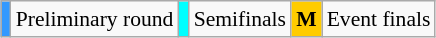<table class="wikitable" style="margin:0.5em auto; font-size:90%;position:relative;">
<tr>
<td bgcolor=#3399ff align=center></td>
<td>Preliminary round</td>
<td bgcolor=#00FFFF align=center></td>
<td>Semifinals</td>
<td bgcolor=#ffcc00 align=center><strong>M</strong></td>
<td>Event finals</td>
</tr>
</table>
